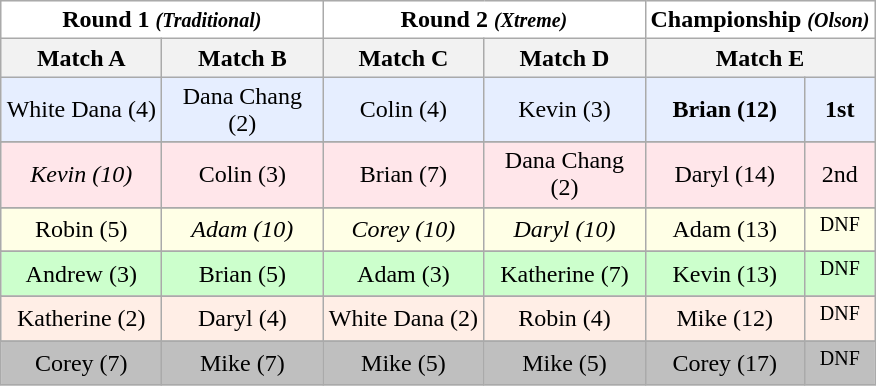<table class="wikitable" style="text-align:center;">
<tr>
<th colspan="2" style="background: #ffffff;">Round 1 <small><em>(Traditional)</em></small></th>
<th colspan="2" style="background: #ffffff;">Round 2 <small><em>(Xtreme)</em></small></th>
<th colspan="2" style="background: #ffffff;">Championship <small><em>(Olson)</em></small></th>
</tr>
<tr>
<th style="width:100px;">Match A</th>
<th style="width:100px;">Match B</th>
<th style="width:100px;">Match C</th>
<th style="width:100px;">Match D</th>
<th colspan="2">Match E</th>
</tr>
<tr style="background:#e6eeff;">
<td align=center>White Dana (4)</td>
<td>Dana Chang (2)</td>
<td>Colin (4)</td>
<td>Kevin (3)</td>
<td><strong>Brian (12)</strong></td>
<td><strong>1st</strong></td>
</tr>
<tr>
</tr>
<tr style="background:#ffe6ea;">
<td align=center><em>Kevin (10)</em></td>
<td>Colin (3)</td>
<td>Brian (7)</td>
<td>Dana Chang (2)</td>
<td>Daryl (14)</td>
<td>2nd</td>
</tr>
<tr>
</tr>
<tr style="background:#FFFFE6;">
<td align=center>Robin (5)</td>
<td><em>Adam (10)</em></td>
<td><em>Corey (10)</em></td>
<td><em>Daryl (10)</em></td>
<td>Adam (13)</td>
<td><sup>DNF</sup></td>
</tr>
<tr>
</tr>
<tr style="background:#cfc;">
<td align=center>Andrew (3)</td>
<td>Brian (5)</td>
<td>Adam (3)</td>
<td>Katherine (7)</td>
<td>Kevin (13)</td>
<td><sup>DNF</sup></td>
</tr>
<tr>
</tr>
<tr style="background:#ffeee6;">
<td align=center>Katherine (2)</td>
<td>Daryl (4)</td>
<td>White Dana (2)</td>
<td>Robin (4)</td>
<td>Mike (12)</td>
<td><sup>DNF</sup></td>
</tr>
<tr>
</tr>
<tr style="background:#bfbfbf;">
<td align=center>Corey (7)</td>
<td>Mike (7)</td>
<td>Mike (5)</td>
<td>Mike (5)</td>
<td>Corey (17)</td>
<td><sup>DNF</sup></td>
</tr>
</table>
